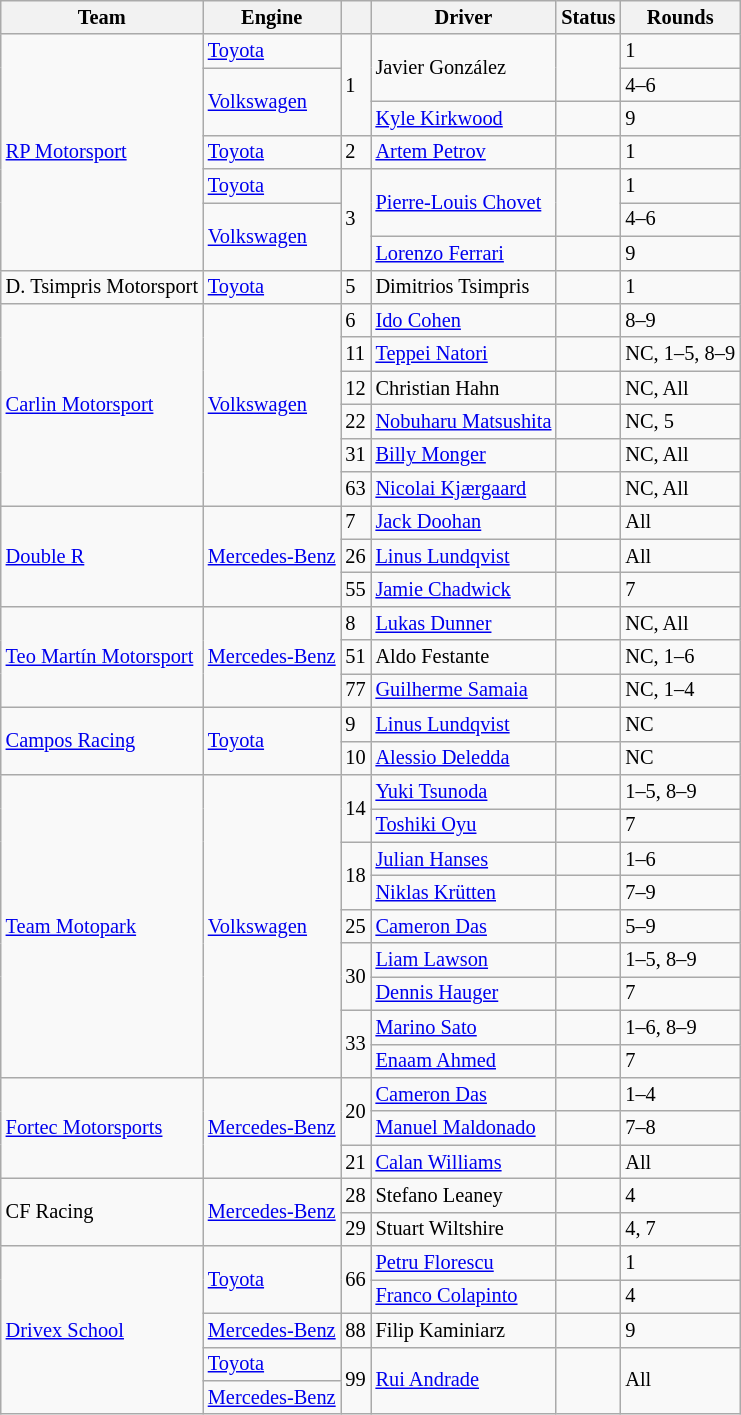<table class="wikitable" style="font-size: 85%;">
<tr>
<th>Team</th>
<th>Engine</th>
<th></th>
<th>Driver</th>
<th>Status</th>
<th>Rounds</th>
</tr>
<tr>
<td rowspan=7> <a href='#'>RP Motorsport</a></td>
<td><a href='#'>Toyota</a></td>
<td rowspan=3>1</td>
<td rowspan=2> Javier González</td>
<td rowspan=2 align=center></td>
<td>1</td>
</tr>
<tr>
<td rowspan=2><a href='#'>Volkswagen</a></td>
<td>4–6</td>
</tr>
<tr>
<td> <a href='#'>Kyle Kirkwood</a></td>
<td align=center></td>
<td>9</td>
</tr>
<tr>
<td><a href='#'>Toyota</a></td>
<td>2</td>
<td> <a href='#'>Artem Petrov</a></td>
<td></td>
<td>1</td>
</tr>
<tr>
<td><a href='#'>Toyota</a></td>
<td rowspan=3>3</td>
<td rowspan=2> <a href='#'>Pierre-Louis Chovet</a></td>
<td align=center rowspan=2></td>
<td>1</td>
</tr>
<tr>
<td rowspan=2><a href='#'>Volkswagen</a></td>
<td>4–6</td>
</tr>
<tr>
<td> <a href='#'>Lorenzo Ferrari</a></td>
<td align=center>  </td>
<td>9</td>
</tr>
<tr>
<td> D. Tsimpris Motorsport</td>
<td><a href='#'>Toyota</a></td>
<td>5</td>
<td> Dimitrios Tsimpris</td>
<td align=center></td>
<td>1</td>
</tr>
<tr>
<td rowspan=6> <a href='#'>Carlin Motorsport</a></td>
<td rowspan=6><a href='#'>Volkswagen</a></td>
<td>6</td>
<td> <a href='#'>Ido Cohen</a></td>
<td align=center> </td>
<td>8–9</td>
</tr>
<tr>
<td>11</td>
<td> <a href='#'>Teppei Natori</a></td>
<td align=center></td>
<td>NC, 1–5, 8–9</td>
</tr>
<tr>
<td>12</td>
<td> Christian Hahn</td>
<td></td>
<td>NC, All</td>
</tr>
<tr>
<td>22</td>
<td nowrap> <a href='#'>Nobuharu Matsushita</a></td>
<td></td>
<td>NC, 5</td>
</tr>
<tr>
<td>31</td>
<td> <a href='#'>Billy Monger</a></td>
<td align=center></td>
<td>NC, All</td>
</tr>
<tr>
<td>63</td>
<td> <a href='#'>Nicolai Kjærgaard</a></td>
<td align=center></td>
<td>NC, All</td>
</tr>
<tr>
<td rowspan=3> <a href='#'>Double R</a></td>
<td rowspan=3><a href='#'>Mercedes-Benz</a></td>
<td>7</td>
<td> <a href='#'>Jack Doohan</a></td>
<td align=center></td>
<td>All</td>
</tr>
<tr>
<td>26</td>
<td> <a href='#'>Linus Lundqvist</a></td>
<td align=center></td>
<td>All</td>
</tr>
<tr>
<td>55</td>
<td> <a href='#'>Jamie Chadwick</a></td>
<td></td>
<td>7</td>
</tr>
<tr>
<td rowspan=3 nowrap> <a href='#'>Teo Martín Motorsport</a></td>
<td rowspan=3 nowrap><a href='#'>Mercedes-Benz</a></td>
<td>8</td>
<td> <a href='#'>Lukas Dunner</a></td>
<td></td>
<td>NC, All</td>
</tr>
<tr>
<td>51</td>
<td> Aldo Festante</td>
<td></td>
<td>NC, 1–6</td>
</tr>
<tr>
<td>77</td>
<td> <a href='#'>Guilherme Samaia</a></td>
<td></td>
<td>NC, 1–4</td>
</tr>
<tr>
<td rowspan=2> <a href='#'>Campos Racing</a></td>
<td rowspan=2><a href='#'>Toyota</a></td>
<td>9</td>
<td> <a href='#'>Linus Lundqvist</a></td>
<td></td>
<td>NC</td>
</tr>
<tr>
<td>10</td>
<td> <a href='#'>Alessio Deledda</a></td>
<td align=center></td>
<td>NC</td>
</tr>
<tr>
<td rowspan=9> <a href='#'>Team Motopark</a></td>
<td rowspan=9><a href='#'>Volkswagen</a></td>
<td rowspan=2>14</td>
<td> <a href='#'>Yuki Tsunoda</a></td>
<td align=center></td>
<td>1–5, 8–9</td>
</tr>
<tr>
<td> <a href='#'>Toshiki Oyu</a></td>
<td></td>
<td>7</td>
</tr>
<tr>
<td rowspan=2>18</td>
<td> <a href='#'>Julian Hanses</a></td>
<td></td>
<td>1–6</td>
</tr>
<tr>
<td> <a href='#'>Niklas Krütten</a></td>
<td align=center></td>
<td>7–9</td>
</tr>
<tr>
<td>25</td>
<td> <a href='#'>Cameron Das</a></td>
<td></td>
<td>5–9</td>
</tr>
<tr>
<td rowspan=2>30</td>
<td> <a href='#'>Liam Lawson</a></td>
<td align=center></td>
<td>1–5, 8–9</td>
</tr>
<tr>
<td> <a href='#'>Dennis Hauger</a></td>
<td align=center></td>
<td>7</td>
</tr>
<tr>
<td rowspan=2>33</td>
<td> <a href='#'>Marino Sato</a></td>
<td></td>
<td>1–6, 8–9</td>
</tr>
<tr>
<td> <a href='#'>Enaam Ahmed</a></td>
<td></td>
<td>7</td>
</tr>
<tr>
<td rowspan=3> <a href='#'>Fortec Motorsports</a></td>
<td rowspan=3><a href='#'>Mercedes-Benz</a></td>
<td rowspan=2>20</td>
<td> <a href='#'>Cameron Das</a></td>
<td></td>
<td>1–4</td>
</tr>
<tr>
<td> <a href='#'>Manuel Maldonado</a></td>
<td align=center></td>
<td>7–8</td>
</tr>
<tr>
<td>21</td>
<td> <a href='#'>Calan Williams</a></td>
<td></td>
<td>All</td>
</tr>
<tr>
<td rowspan="2"> CF Racing</td>
<td rowspan="2"><a href='#'>Mercedes-Benz</a></td>
<td>28</td>
<td> Stefano Leaney</td>
<td></td>
<td>4</td>
</tr>
<tr>
<td>29</td>
<td> Stuart Wiltshire</td>
<td></td>
<td>4, 7</td>
</tr>
<tr>
<td rowspan=5> <a href='#'>Drivex School</a></td>
<td rowspan=2><a href='#'>Toyota</a></td>
<td rowspan=2>66</td>
<td> <a href='#'>Petru Florescu</a></td>
<td></td>
<td>1</td>
</tr>
<tr>
<td> <a href='#'>Franco Colapinto</a></td>
<td align=center></td>
<td>4</td>
</tr>
<tr>
<td><a href='#'>Mercedes-Benz</a></td>
<td>88</td>
<td> Filip Kaminiarz</td>
<td align=center>  </td>
<td>9</td>
</tr>
<tr>
<td><a href='#'>Toyota</a></td>
<td rowspan=2>99</td>
<td rowspan=2> <a href='#'>Rui Andrade</a></td>
<td rowspan=2 align=center></td>
<td rowspan=2>All</td>
</tr>
<tr>
<td><a href='#'>Mercedes-Benz</a></td>
</tr>
</table>
